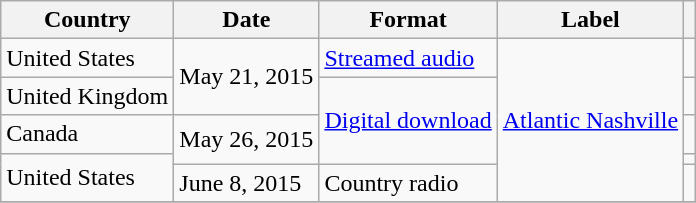<table class="wikitable">
<tr>
<th>Country</th>
<th>Date</th>
<th>Format</th>
<th>Label</th>
<th></th>
</tr>
<tr>
<td>United States</td>
<td rowspan="2">May 21, 2015</td>
<td><a href='#'>Streamed audio</a></td>
<td rowspan="5"><a href='#'>Atlantic Nashville</a></td>
<td></td>
</tr>
<tr>
<td>United Kingdom</td>
<td rowspan="3"><a href='#'>Digital download</a></td>
<td></td>
</tr>
<tr>
<td>Canada</td>
<td rowspan="2">May 26, 2015</td>
<td></td>
</tr>
<tr>
<td rowspan="2">United States</td>
<td></td>
</tr>
<tr>
<td>June 8, 2015</td>
<td>Country radio</td>
<td></td>
</tr>
<tr>
</tr>
</table>
